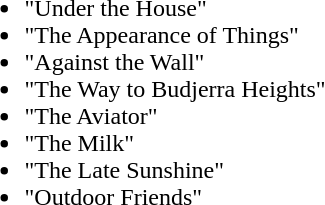<table border="0" cellpadding="5">
<tr ---->
<td valign="top"><br><ul><li>"Under the House"</li><li>"The Appearance of Things"</li><li>"Against the Wall"</li><li>"The Way to Budjerra Heights"</li><li>"The Aviator"</li><li>"The Milk"</li><li>"The Late Sunshine"</li><li>"Outdoor Friends"</li></ul></td>
</tr>
</table>
